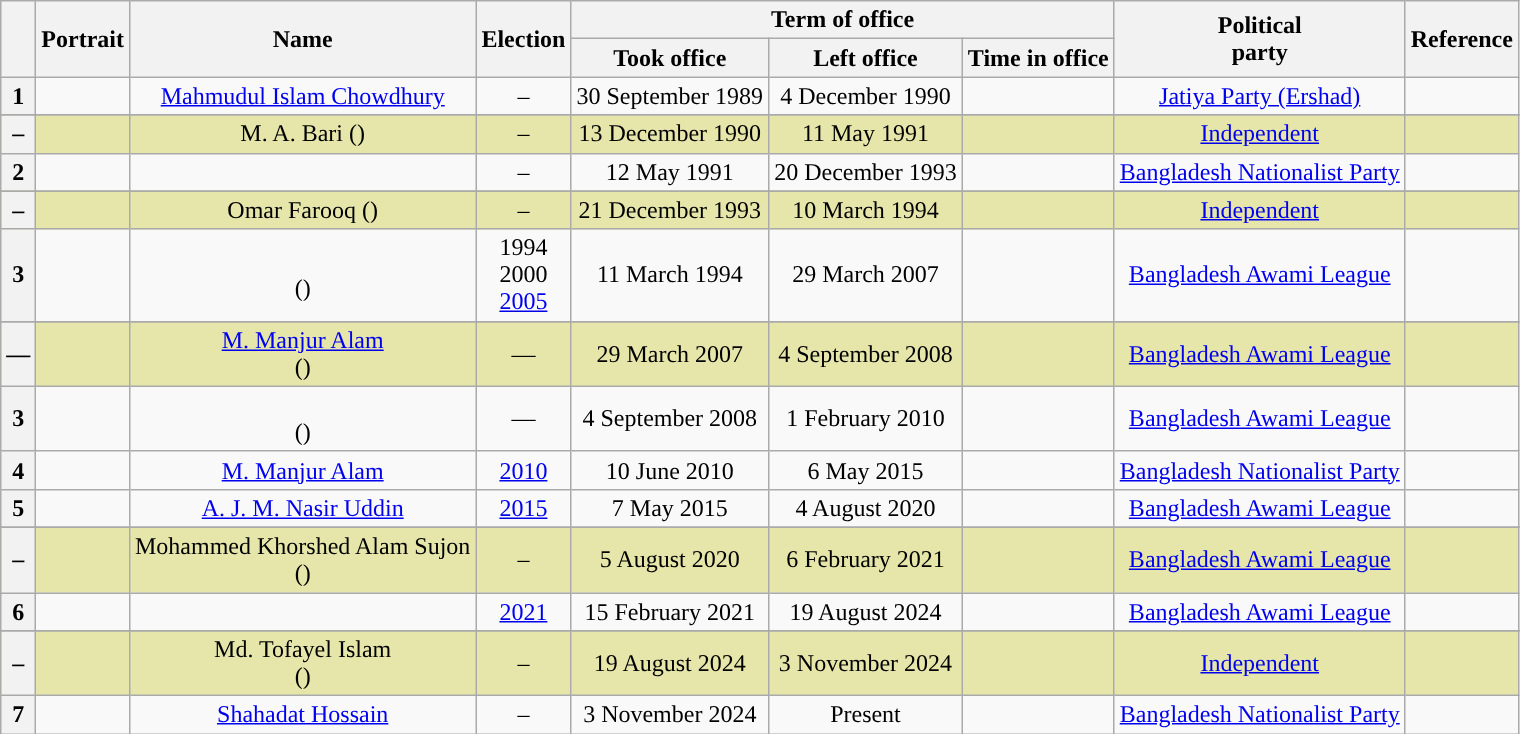<table class="wikitable" style="text-align:center">
<tr>
<th rowspan="2"></th>
<th rowspan="2">Portrait</th>
<th rowspan="2">Name<br></th>
<th rowspan="2">Election</th>
<th colspan="3"><strong>Term of office</strong></th>
<th rowspan="2"><strong>Political<br> party</strong></th>
<th rowspan="2"><strong>Reference</strong></th>
</tr>
<tr>
<th><strong>Took office</strong></th>
<th><strong>Left office</strong></th>
<th><strong>Time in office</strong></th>
</tr>
<tr>
<th style="background:">1</th>
<td align=center></td>
<td><a href='#'>Mahmudul Islam Chowdhury</a></td>
<td>–</td>
<td align=center>30 September 1989</td>
<td align=center>4 December 1990</td>
<td></td>
<td><a href='#'>Jatiya Party (Ershad)</a></td>
<td></td>
</tr>
<tr>
</tr>
<tr style="background:#e6e6aa;">
<th style="background:">–</th>
<td align=center></td>
<td>M. A. Bari ()</td>
<td>–</td>
<td align=center>13 December 1990</td>
<td align=center>11 May 1991</td>
<td></td>
<td><a href='#'>Independent</a></td>
<td></td>
</tr>
<tr>
<th style="background:">2</th>
<td align=center></td>
<td></td>
<td>–</td>
<td align=center>12 May 1991</td>
<td align=center>20 December 1993</td>
<td></td>
<td><a href='#'>Bangladesh Nationalist Party</a></td>
<td></td>
</tr>
<tr>
</tr>
<tr style="background:#e6e6aa;">
<th style="background:">–</th>
<td align=center></td>
<td>Omar Farooq ()</td>
<td>–</td>
<td align=center>21 December 1993</td>
<td align=center>10 March 1994</td>
<td></td>
<td><a href='#'>Independent</a></td>
<td></td>
</tr>
<tr>
<th style="background:">3</th>
<td align=center></td>
<td><br>()</td>
<td>1994<br>2000<br><a href='#'>2005</a></td>
<td align=center>11 March 1994</td>
<td align=center>29 March 2007</td>
<td></td>
<td><a href='#'>Bangladesh Awami League</a></td>
<td></td>
</tr>
<tr>
</tr>
<tr style="background:#e6e6aa;">
<th style="background:">—</th>
<td align=center></td>
<td><a href='#'>M. Manjur Alam</a><br>()</td>
<td>—</td>
<td align=center>29 March 2007</td>
<td align=center>4 September 2008</td>
<td></td>
<td><a href='#'>Bangladesh Awami League</a></td>
<td></td>
</tr>
<tr>
<th style="background:">3</th>
<td align=center></td>
<td><br>()</td>
<td>—</td>
<td align=center>4 September 2008</td>
<td align=center>1 February 2010</td>
<td></td>
<td><a href='#'>Bangladesh Awami League</a></td>
<td></td>
</tr>
<tr>
<th style="background:">4</th>
<td align=center></td>
<td><a href='#'>M. Manjur Alam</a></td>
<td><a href='#'>2010</a></td>
<td align=center>10 June 2010</td>
<td align=center>6 May 2015</td>
<td></td>
<td><a href='#'>Bangladesh Nationalist Party</a></td>
<td></td>
</tr>
<tr>
<th style="background:">5</th>
<td align=center></td>
<td><a href='#'>A. J. M. Nasir Uddin</a></td>
<td><a href='#'>2015</a></td>
<td align=center>7 May 2015</td>
<td align=center>4 August 2020</td>
<td></td>
<td><a href='#'>Bangladesh Awami League</a></td>
<td></td>
</tr>
<tr>
</tr>
<tr style="background:#e6e6aa;">
<th style="background:">–</th>
<td align=center></td>
<td>Mohammed Khorshed Alam Sujon<br>()</td>
<td>–</td>
<td align=center>5 August 2020</td>
<td align=center>6 February 2021</td>
<td></td>
<td><a href='#'>Bangladesh Awami League</a></td>
<td></td>
</tr>
<tr>
<th style="background:">6</th>
<td align=center></td>
<td></td>
<td><a href='#'>2021</a></td>
<td align=center>15 February 2021</td>
<td align=center>19 August 2024</td>
<td></td>
<td><a href='#'>Bangladesh Awami League</a></td>
<td></td>
</tr>
<tr>
</tr>
<tr style="background:#e6e6aa;">
<th style="background:">–</th>
<td align=center></td>
<td>Md. Tofayel Islam<br>()</td>
<td>–</td>
<td align=center>19 August 2024</td>
<td align=center>3 November 2024</td>
<td></td>
<td><a href='#'>Independent</a></td>
<td></td>
</tr>
<tr>
<th style="background:">7</th>
<td align=center></td>
<td><a href='#'>Shahadat Hossain</a></td>
<td>–</td>
<td align=center>3 November 2024</td>
<td align=center>Present</td>
<td></td>
<td><a href='#'>Bangladesh Nationalist Party</a></td>
<td></td>
</tr>
</table>
